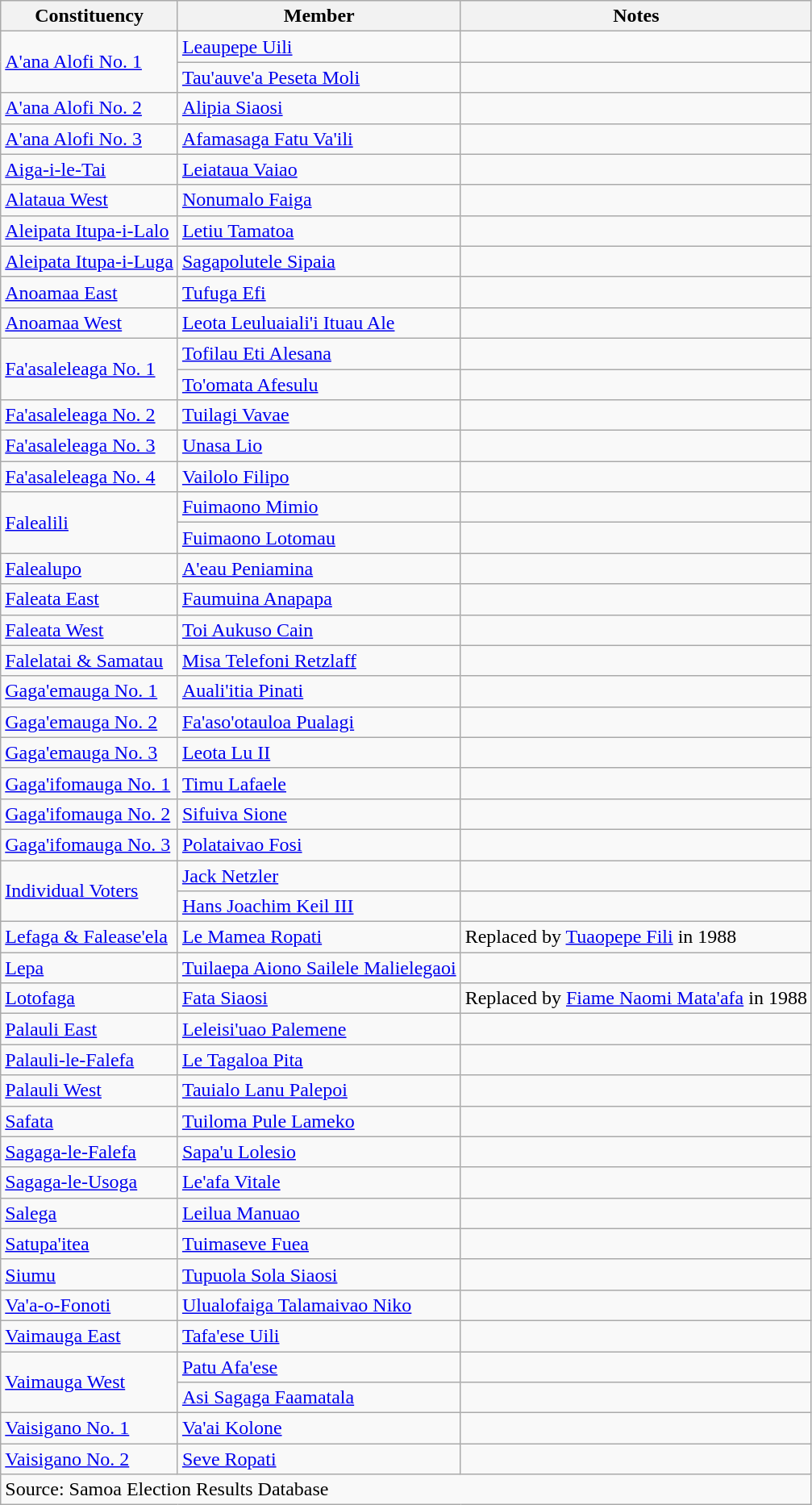<table class="wikitable sortable">
<tr>
<th>Constituency</th>
<th>Member</th>
<th>Notes</th>
</tr>
<tr>
<td rowspan=2><a href='#'>A'ana Alofi No. 1</a></td>
<td><a href='#'>Leaupepe Uili</a></td>
<td></td>
</tr>
<tr>
<td><a href='#'>Tau'auve'a Peseta Moli</a></td>
<td></td>
</tr>
<tr>
<td><a href='#'>A'ana Alofi No. 2</a></td>
<td><a href='#'>Alipia Siaosi</a></td>
<td></td>
</tr>
<tr>
<td><a href='#'>A'ana Alofi No. 3</a></td>
<td><a href='#'>Afamasaga Fatu Va'ili</a></td>
<td></td>
</tr>
<tr>
<td><a href='#'>Aiga-i-le-Tai</a></td>
<td><a href='#'>Leiataua Vaiao</a></td>
<td></td>
</tr>
<tr>
<td><a href='#'>Alataua West</a></td>
<td><a href='#'>Nonumalo Faiga</a></td>
<td></td>
</tr>
<tr>
<td><a href='#'>Aleipata Itupa-i-Lalo</a></td>
<td><a href='#'>Letiu Tamatoa</a></td>
<td></td>
</tr>
<tr>
<td><a href='#'>Aleipata Itupa-i-Luga</a></td>
<td><a href='#'>Sagapolutele Sipaia</a></td>
<td></td>
</tr>
<tr>
<td><a href='#'>Anoamaa East</a></td>
<td><a href='#'>Tufuga Efi</a></td>
<td></td>
</tr>
<tr>
<td><a href='#'>Anoamaa West</a></td>
<td><a href='#'>Leota Leuluaiali'i Ituau Ale</a></td>
<td></td>
</tr>
<tr>
<td rowspan=2><a href='#'>Fa'asaleleaga No. 1</a></td>
<td><a href='#'>Tofilau Eti Alesana</a></td>
<td></td>
</tr>
<tr>
<td><a href='#'>To'omata Afesulu</a></td>
<td></td>
</tr>
<tr>
<td><a href='#'>Fa'asaleleaga No. 2</a></td>
<td><a href='#'>Tuilagi Vavae</a></td>
<td></td>
</tr>
<tr>
<td><a href='#'>Fa'asaleleaga No. 3</a></td>
<td><a href='#'>Unasa Lio</a></td>
<td></td>
</tr>
<tr>
<td><a href='#'>Fa'asaleleaga No. 4</a></td>
<td><a href='#'>Vailolo Filipo</a></td>
<td></td>
</tr>
<tr>
<td rowspan=2><a href='#'>Falealili</a></td>
<td><a href='#'>Fuimaono Mimio</a></td>
<td></td>
</tr>
<tr>
<td><a href='#'>Fuimaono Lotomau</a></td>
<td></td>
</tr>
<tr>
<td><a href='#'>Falealupo</a></td>
<td><a href='#'>A'eau Peniamina</a></td>
<td></td>
</tr>
<tr>
<td><a href='#'>Faleata East</a></td>
<td><a href='#'>Faumuina Anapapa</a></td>
<td></td>
</tr>
<tr>
<td><a href='#'>Faleata West</a></td>
<td><a href='#'>Toi Aukuso Cain</a></td>
<td></td>
</tr>
<tr>
<td><a href='#'>Falelatai & Samatau</a></td>
<td><a href='#'>Misa Telefoni Retzlaff</a></td>
<td></td>
</tr>
<tr>
<td><a href='#'>Gaga'emauga No. 1</a></td>
<td><a href='#'>Auali'itia Pinati</a></td>
<td></td>
</tr>
<tr>
<td><a href='#'>Gaga'emauga No. 2</a></td>
<td><a href='#'>Fa'aso'otauloa Pualagi</a></td>
<td></td>
</tr>
<tr>
<td><a href='#'>Gaga'emauga No. 3</a></td>
<td><a href='#'>Leota Lu II</a></td>
<td></td>
</tr>
<tr>
<td><a href='#'>Gaga'ifomauga No. 1</a></td>
<td><a href='#'>Timu Lafaele</a></td>
<td></td>
</tr>
<tr>
<td><a href='#'>Gaga'ifomauga No. 2</a></td>
<td><a href='#'>Sifuiva Sione</a></td>
<td></td>
</tr>
<tr>
<td><a href='#'>Gaga'ifomauga No. 3</a></td>
<td><a href='#'>Polataivao Fosi</a></td>
<td></td>
</tr>
<tr>
<td rowspan=2><a href='#'>Individual Voters</a></td>
<td><a href='#'>Jack Netzler</a></td>
<td></td>
</tr>
<tr>
<td><a href='#'>Hans Joachim Keil III</a></td>
<td></td>
</tr>
<tr>
<td><a href='#'>Lefaga & Falease'ela</a></td>
<td><a href='#'>Le Mamea Ropati</a></td>
<td>Replaced by <a href='#'>Tuaopepe Fili</a> in 1988</td>
</tr>
<tr>
<td><a href='#'>Lepa</a></td>
<td><a href='#'>Tuilaepa Aiono Sailele Malielegaoi</a></td>
<td></td>
</tr>
<tr>
<td><a href='#'>Lotofaga</a></td>
<td><a href='#'>Fata Siaosi</a></td>
<td>Replaced by <a href='#'>Fiame Naomi Mata'afa</a> in 1988</td>
</tr>
<tr>
<td><a href='#'>Palauli East</a></td>
<td><a href='#'>Leleisi'uao Palemene</a></td>
<td></td>
</tr>
<tr>
<td><a href='#'>Palauli-le-Falefa</a></td>
<td><a href='#'>Le Tagaloa Pita</a></td>
<td></td>
</tr>
<tr>
<td><a href='#'>Palauli West</a></td>
<td><a href='#'>Tauialo Lanu Palepoi</a></td>
<td></td>
</tr>
<tr>
<td><a href='#'>Safata</a></td>
<td><a href='#'>Tuiloma Pule Lameko</a></td>
<td></td>
</tr>
<tr>
<td><a href='#'>Sagaga-le-Falefa</a></td>
<td><a href='#'>Sapa'u Lolesio</a></td>
<td></td>
</tr>
<tr>
<td><a href='#'>Sagaga-le-Usoga</a></td>
<td><a href='#'>Le'afa Vitale</a></td>
<td></td>
</tr>
<tr>
<td><a href='#'>Salega</a></td>
<td><a href='#'>Leilua Manuao</a></td>
<td></td>
</tr>
<tr>
<td><a href='#'>Satupa'itea</a></td>
<td><a href='#'>Tuimaseve Fuea</a></td>
<td></td>
</tr>
<tr>
<td><a href='#'>Siumu</a></td>
<td><a href='#'>Tupuola Sola Siaosi</a></td>
<td></td>
</tr>
<tr>
<td><a href='#'>Va'a-o-Fonoti</a></td>
<td><a href='#'>Ulualofaiga Talamaivao Niko</a></td>
<td></td>
</tr>
<tr>
<td><a href='#'>Vaimauga East</a></td>
<td><a href='#'>Tafa'ese Uili</a></td>
<td></td>
</tr>
<tr>
<td rowspan=2><a href='#'>Vaimauga West</a></td>
<td><a href='#'>Patu Afa'ese</a></td>
<td></td>
</tr>
<tr>
<td><a href='#'>Asi Sagaga Faamatala</a></td>
<td></td>
</tr>
<tr>
<td><a href='#'>Vaisigano No. 1</a></td>
<td><a href='#'>Va'ai Kolone</a></td>
<td></td>
</tr>
<tr>
<td><a href='#'>Vaisigano No. 2</a></td>
<td><a href='#'>Seve Ropati</a></td>
<td></td>
</tr>
<tr class=sortbottom>
<td colspan=3>Source: Samoa Election Results Database</td>
</tr>
</table>
